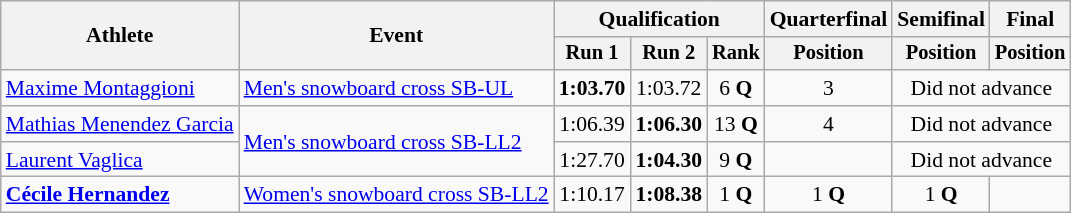<table class="wikitable" style="font-size:90%">
<tr>
<th rowspan="2">Athlete</th>
<th rowspan="2">Event</th>
<th colspan="3">Qualification</th>
<th>Quarterfinal</th>
<th>Semifinal</th>
<th>Final</th>
</tr>
<tr style=font-size:95%>
<th>Run 1</th>
<th>Run 2</th>
<th>Rank</th>
<th>Position</th>
<th>Position</th>
<th>Position</th>
</tr>
<tr align=center>
<td align=left><a href='#'>Maxime Montaggioni</a></td>
<td align=left><a href='#'>Men's snowboard cross SB-UL</a></td>
<td><strong>1:03.70</strong></td>
<td>1:03.72</td>
<td>6 <strong>Q</strong></td>
<td>3</td>
<td colspan=4>Did not advance</td>
</tr>
<tr align=center>
<td align=left><a href='#'>Mathias Menendez Garcia</a></td>
<td align=left rowspan=2><a href='#'>Men's snowboard cross SB-LL2</a></td>
<td>1:06.39</td>
<td><strong>1:06.30</strong></td>
<td>13 <strong>Q</strong></td>
<td>4</td>
<td colspan=4>Did not advance</td>
</tr>
<tr align=center>
<td align=left><a href='#'>Laurent Vaglica</a></td>
<td>1:27.70</td>
<td><strong>1:04.30</strong></td>
<td>9 <strong>Q</strong></td>
<td></td>
<td colspan=4>Did not advance</td>
</tr>
<tr align=center>
<td align=left><strong><a href='#'>Cécile Hernandez</a></strong></td>
<td align=left><a href='#'>Women's snowboard cross SB-LL2</a></td>
<td>1:10.17</td>
<td><strong>1:08.38</strong></td>
<td>1 <strong>Q</strong></td>
<td>1 <strong>Q</strong></td>
<td>1 <strong>Q</strong></td>
<td></td>
</tr>
</table>
